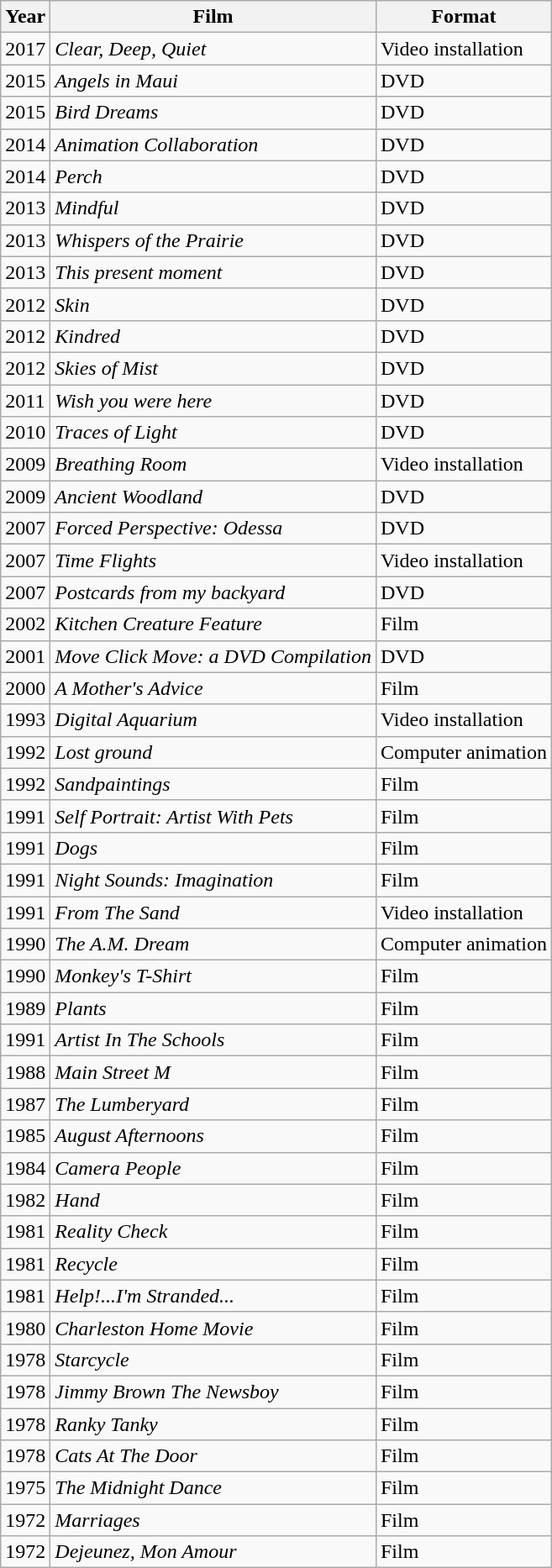<table class="wikitable">
<tr>
<th>Year</th>
<th>Film</th>
<th>Format</th>
</tr>
<tr>
<td>2017</td>
<td><div><em>Clear, Deep, Quiet</em> </div></td>
<td>Video installation</td>
</tr>
<tr>
<td>2015</td>
<td><div><em>Angels in Maui</em></div></td>
<td>DVD</td>
</tr>
<tr>
<td>2015</td>
<td><div><em>Bird Dreams</em></div></td>
<td>DVD</td>
</tr>
<tr>
<td>2014</td>
<td><div><em>Animation Collaboration</em></div></td>
<td>DVD</td>
</tr>
<tr>
<td>2014</td>
<td><div><em>Perch</em></div></td>
<td>DVD</td>
</tr>
<tr>
<td>2013</td>
<td><div><em>Mindful</em> </div></td>
<td>DVD</td>
</tr>
<tr>
<td>2013</td>
<td><div><em>Whispers of the Prairie</em> </div></td>
<td>DVD</td>
</tr>
<tr>
<td>2013</td>
<td><div><em>This present moment</em> </div></td>
<td>DVD</td>
</tr>
<tr>
<td>2012</td>
<td><div><em>Skin</em> </div></td>
<td>DVD</td>
</tr>
<tr>
<td>2012</td>
<td><div><em>Kindred</em> </div></td>
<td>DVD</td>
</tr>
<tr>
<td>2012</td>
<td><div><em>Skies of Mist</em> </div></td>
<td>DVD</td>
</tr>
<tr>
<td>2011</td>
<td><div><em>Wish you were here</em> </div></td>
<td>DVD</td>
</tr>
<tr>
<td>2010</td>
<td><div><em>Traces of Light</em> </div></td>
<td>DVD</td>
</tr>
<tr>
<td>2009</td>
<td><div><em>Breathing Room</em> </div></td>
<td>Video installation</td>
</tr>
<tr>
<td>2009</td>
<td><div><em>Ancient Woodland</em> </div></td>
<td>DVD</td>
</tr>
<tr>
<td>2007</td>
<td><div><em>Forced Perspective: Odessa</em> </div></td>
<td>DVD</td>
</tr>
<tr>
<td>2007</td>
<td><div><em>Time Flights</em> </div></td>
<td>Video installation</td>
</tr>
<tr>
<td>2007</td>
<td><div><em>Postcards from my backyard</em> </div></td>
<td>DVD</td>
</tr>
<tr>
<td>2002</td>
<td><div><em>Kitchen Creature Feature</em> </div></td>
<td>Film</td>
</tr>
<tr>
<td>2001</td>
<td><div><em>Move Click Move: a DVD Compilation</em> </div></td>
<td>DVD</td>
</tr>
<tr>
<td>2000</td>
<td><div><em>A Mother's Advice</em> </div></td>
<td>Film</td>
</tr>
<tr>
<td>1993</td>
<td><div><em>Digital Aquarium</em> </div></td>
<td>Video installation</td>
</tr>
<tr>
<td>1992</td>
<td><div><em>Lost ground</em> </div></td>
<td>Computer animation</td>
</tr>
<tr>
<td>1992</td>
<td><div><em>Sandpaintings</em> </div></td>
<td>Film</td>
</tr>
<tr>
<td>1991</td>
<td><div><em>Self Portrait: Artist With Pets</em> </div></td>
<td>Film</td>
</tr>
<tr>
<td>1991</td>
<td><div><em>Dogs</em> </div></td>
<td>Film</td>
</tr>
<tr>
<td>1991</td>
<td><div><em>Night Sounds: Imagination</em> </div></td>
<td>Film</td>
</tr>
<tr>
<td>1991</td>
<td><div><em>From The Sand</em> </div></td>
<td>Video installation</td>
</tr>
<tr>
<td>1990</td>
<td><div><em>The A.M. Dream</em> </div></td>
<td>Computer animation</td>
</tr>
<tr>
<td>1990</td>
<td><div><em>Monkey's T-Shirt</em> </div></td>
<td>Film</td>
</tr>
<tr>
<td>1989</td>
<td><div><em>Plants</em> </div></td>
<td>Film</td>
</tr>
<tr>
<td>1991</td>
<td><div><em>Artist In The Schools</em> </div></td>
<td>Film</td>
</tr>
<tr>
<td>1988</td>
<td><div><em>Main Street M</em> </div></td>
<td>Film</td>
</tr>
<tr>
<td>1987</td>
<td><div><em>The Lumberyard</em> </div></td>
<td>Film</td>
</tr>
<tr>
<td>1985</td>
<td><div><em>August Afternoons</em> </div></td>
<td>Film</td>
</tr>
<tr>
<td>1984</td>
<td><div><em>Camera People</em> </div></td>
<td>Film</td>
</tr>
<tr>
<td>1982</td>
<td><div><em>Hand</em> </div></td>
<td>Film</td>
</tr>
<tr>
<td>1981</td>
<td><div><em>Reality Check</em> </div></td>
<td>Film</td>
</tr>
<tr>
<td>1981</td>
<td><div><em>Recycle</em> </div></td>
<td>Film</td>
</tr>
<tr>
<td>1981</td>
<td><div><em>Help!...I'm Stranded...</em> </div></td>
<td>Film</td>
</tr>
<tr>
<td>1980</td>
<td><div><em>Charleston Home Movie</em> </div></td>
<td>Film</td>
</tr>
<tr>
<td>1978</td>
<td><div><em>Starcycle</em> </div></td>
<td>Film</td>
</tr>
<tr>
<td>1978</td>
<td><div><em>Jimmy Brown The Newsboy</em> </div></td>
<td>Film</td>
</tr>
<tr>
<td>1978</td>
<td><div><em>Ranky Tanky</em> </div></td>
<td>Film</td>
</tr>
<tr>
<td>1978</td>
<td><div><em>Cats At The Door</em> </div></td>
<td>Film</td>
</tr>
<tr>
<td>1975</td>
<td><div><em>The Midnight Dance</em> </div></td>
<td>Film</td>
</tr>
<tr>
<td>1972</td>
<td><div><em>Marriages</em> </div></td>
<td>Film</td>
</tr>
<tr>
<td>1972</td>
<td><div><em>Dejeunez, Mon Amour</em> </div></td>
<td>Film</td>
</tr>
</table>
